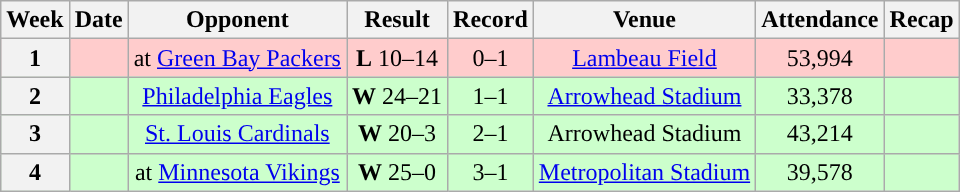<table class="wikitable" style="text-align:center">
<tr>
<th>Week</th>
<th>Date</th>
<th>Opponent</th>
<th>Result</th>
<th>Record</th>
<th>Venue</th>
<th>Attendance</th>
<th>Recap</th>
</tr>
<tr style="background:#fcc">
<th>1</th>
<td></td>
<td>at <a href='#'>Green Bay Packers</a></td>
<td><strong>L</strong> 10–14</td>
<td>0–1</td>
<td><a href='#'>Lambeau Field</a></td>
<td>53,994</td>
<td></td>
</tr>
<tr style="background:#cfc">
<th>2</th>
<td></td>
<td><a href='#'>Philadelphia Eagles</a></td>
<td><strong>W</strong> 24–21</td>
<td>1–1</td>
<td><a href='#'>Arrowhead Stadium</a></td>
<td>33,378</td>
<td></td>
</tr>
<tr style="background:#cfc">
<th>3</th>
<td></td>
<td><a href='#'>St. Louis Cardinals</a></td>
<td><strong>W</strong> 20–3</td>
<td>2–1</td>
<td>Arrowhead Stadium</td>
<td>43,214</td>
<td></td>
</tr>
<tr style="background:#cfc">
<th>4</th>
<td></td>
<td>at <a href='#'>Minnesota Vikings</a></td>
<td><strong>W</strong> 25–0</td>
<td>3–1</td>
<td><a href='#'>Metropolitan Stadium</a></td>
<td>39,578</td>
<td></td>
</tr>
</table>
